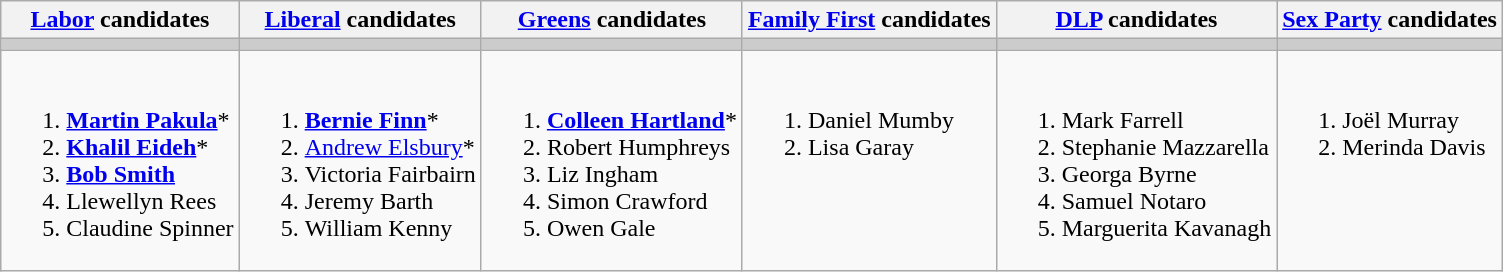<table class="wikitable">
<tr>
<th><a href='#'>Labor</a> candidates</th>
<th><a href='#'>Liberal</a> candidates</th>
<th><a href='#'>Greens</a> candidates</th>
<th><a href='#'>Family First</a> candidates</th>
<th><a href='#'>DLP</a> candidates</th>
<th><a href='#'>Sex Party</a> candidates</th>
</tr>
<tr bgcolor="#cccccc">
<td></td>
<td></td>
<td></td>
<td></td>
<td></td>
<td></td>
</tr>
<tr>
<td><br><ol><li><strong><a href='#'>Martin Pakula</a></strong>*</li><li><strong><a href='#'>Khalil Eideh</a></strong>*</li><li><strong><a href='#'>Bob Smith</a></strong></li><li>Llewellyn Rees</li><li>Claudine Spinner</li></ol></td>
<td><br><ol><li><strong><a href='#'>Bernie Finn</a></strong>*</li><li><a href='#'>Andrew Elsbury</a>*</li><li>Victoria Fairbairn</li><li>Jeremy Barth</li><li>William Kenny</li></ol></td>
<td><br><ol><li><strong><a href='#'>Colleen Hartland</a></strong>*</li><li>Robert Humphreys</li><li>Liz Ingham</li><li>Simon Crawford</li><li>Owen Gale</li></ol></td>
<td valign=top><br><ol><li>Daniel Mumby</li><li>Lisa Garay</li></ol></td>
<td valign=top><br><ol><li>Mark Farrell</li><li>Stephanie Mazzarella</li><li>Georga Byrne</li><li>Samuel Notaro</li><li>Marguerita Kavanagh</li></ol></td>
<td valign=top><br><ol><li>Joël Murray</li><li>Merinda Davis</li></ol></td>
</tr>
</table>
